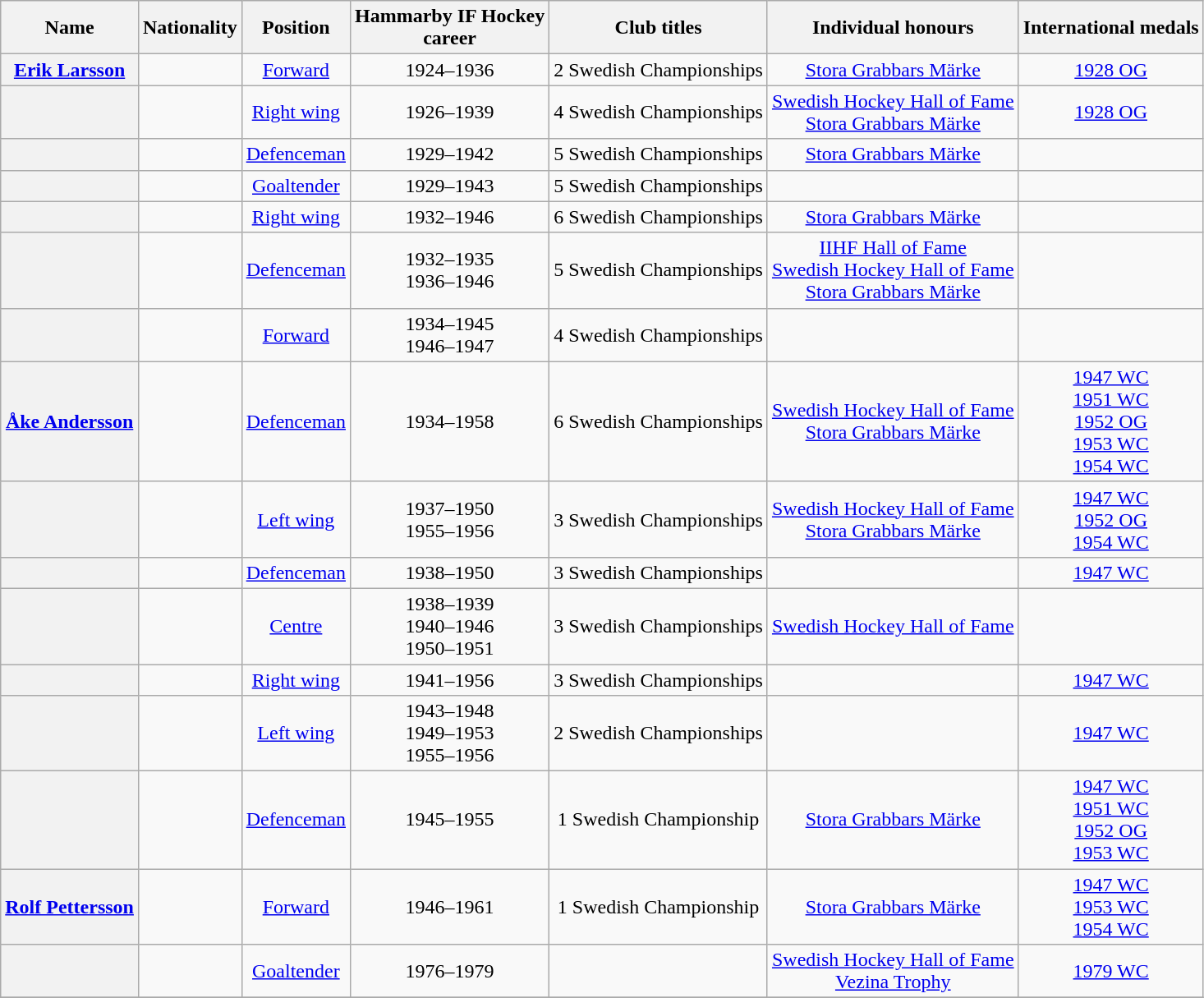<table class="wikitable plainrowheaders sortable" style="text-align:center">
<tr>
<th scope="col">Name</th>
<th scope="col">Nationality</th>
<th scope="col">Position</th>
<th scope="col">Hammarby IF Hockey<br>career</th>
<th scope="col">Club titles</th>
<th scope="col">Individual honours</th>
<th scope="col">International medals</th>
</tr>
<tr>
<th scope="row" align="left"><a href='#'>Erik Larsson</a></th>
<td></td>
<td><a href='#'>Forward</a></td>
<td>1924–1936</td>
<td>2 Swedish Championships</td>
<td><a href='#'>Stora Grabbars Märke</a></td>
<td> <a href='#'>1928 OG</a></td>
</tr>
<tr>
<th scope="row" align="left"></th>
<td></td>
<td><a href='#'>Right wing</a></td>
<td>1926–1939</td>
<td>4 Swedish Championships</td>
<td><a href='#'>Swedish Hockey Hall of Fame</a><br><a href='#'>Stora Grabbars Märke</a></td>
<td> <a href='#'>1928 OG</a></td>
</tr>
<tr>
<th scope="row" align="left"></th>
<td></td>
<td><a href='#'>Defenceman</a></td>
<td>1929–1942</td>
<td>5 Swedish Championships</td>
<td><a href='#'>Stora Grabbars Märke</a></td>
</tr>
<tr>
<th scope="row" align="left"></th>
<td></td>
<td><a href='#'>Goaltender</a></td>
<td>1929–1943</td>
<td>5 Swedish Championships</td>
<td></td>
<td></td>
</tr>
<tr>
<th scope="row" align="left"></th>
<td></td>
<td><a href='#'>Right wing</a></td>
<td>1932–1946</td>
<td>6 Swedish Championships</td>
<td><a href='#'>Stora Grabbars Märke</a></td>
<td></td>
</tr>
<tr>
<th scope="row" align="left"></th>
<td></td>
<td><a href='#'>Defenceman</a></td>
<td>1932–1935<br>1936–1946</td>
<td>5 Swedish Championships</td>
<td><a href='#'>IIHF Hall of Fame</a><br><a href='#'>Swedish Hockey Hall of Fame</a><br><a href='#'>Stora Grabbars Märke</a></td>
<td></td>
</tr>
<tr>
<th scope="row" align="left"></th>
<td></td>
<td><a href='#'>Forward</a></td>
<td>1934–1945<br>1946–1947</td>
<td>4 Swedish Championships</td>
<td></td>
<td></td>
</tr>
<tr>
<th scope="row" align="left"><a href='#'>Åke Andersson</a></th>
<td></td>
<td><a href='#'>Defenceman</a></td>
<td>1934–1958</td>
<td>6 Swedish Championships</td>
<td><a href='#'>Swedish Hockey Hall of Fame</a><br><a href='#'>Stora Grabbars Märke</a></td>
<td> <a href='#'>1947 WC</a><br> <a href='#'>1951 WC</a><br> <a href='#'>1952 OG</a><br> <a href='#'>1953 WC</a><br> <a href='#'>1954 WC</a></td>
</tr>
<tr>
<th scope="row" align="left"></th>
<td></td>
<td><a href='#'>Left wing</a></td>
<td>1937–1950<br>1955–1956</td>
<td>3 Swedish Championships</td>
<td><a href='#'>Swedish Hockey Hall of Fame</a><br><a href='#'>Stora Grabbars Märke</a></td>
<td> <a href='#'>1947 WC</a><br> <a href='#'>1952 OG</a><br> <a href='#'>1954 WC</a></td>
</tr>
<tr>
<th scope="row" align="left"></th>
<td></td>
<td><a href='#'>Defenceman</a></td>
<td>1938–1950</td>
<td>3 Swedish Championships</td>
<td></td>
<td> <a href='#'>1947 WC</a></td>
</tr>
<tr>
<th scope="row" align="left"></th>
<td></td>
<td><a href='#'>Centre</a></td>
<td>1938–1939<br>1940–1946<br>1950–1951</td>
<td>3 Swedish Championships</td>
<td><a href='#'>Swedish Hockey Hall of Fame</a></td>
<td></td>
</tr>
<tr>
<th scope="row" align="left"></th>
<td></td>
<td><a href='#'>Right wing</a></td>
<td>1941–1956</td>
<td>3 Swedish Championships</td>
<td></td>
<td> <a href='#'>1947 WC</a></td>
</tr>
<tr>
<th scope="row" align="left"></th>
<td></td>
<td><a href='#'>Left wing</a></td>
<td>1943–1948<br>1949–1953<br>1955–1956</td>
<td>2 Swedish Championships</td>
<td></td>
<td> <a href='#'>1947 WC</a></td>
</tr>
<tr>
<th scope="row" align="left"></th>
<td></td>
<td><a href='#'>Defenceman</a></td>
<td>1945–1955</td>
<td>1 Swedish Championship</td>
<td><a href='#'>Stora Grabbars Märke</a></td>
<td> <a href='#'>1947 WC</a><br> <a href='#'>1951 WC</a><br> <a href='#'>1952 OG</a><br> <a href='#'>1953 WC</a></td>
</tr>
<tr>
<th scope="row" align="left"><a href='#'>Rolf Pettersson</a></th>
<td></td>
<td><a href='#'>Forward</a></td>
<td>1946–1961</td>
<td>1 Swedish Championship</td>
<td><a href='#'>Stora Grabbars Märke</a></td>
<td> <a href='#'>1947 WC</a><br> <a href='#'>1953 WC</a><br> <a href='#'>1954 WC</a></td>
</tr>
<tr>
<th scope="row" align="left"></th>
<td></td>
<td><a href='#'>Goaltender</a></td>
<td>1976–1979</td>
<td></td>
<td><a href='#'>Swedish Hockey Hall of Fame</a> <br><a href='#'>Vezina Trophy</a></td>
<td> <a href='#'>1979 WC</a></td>
</tr>
<tr>
</tr>
</table>
